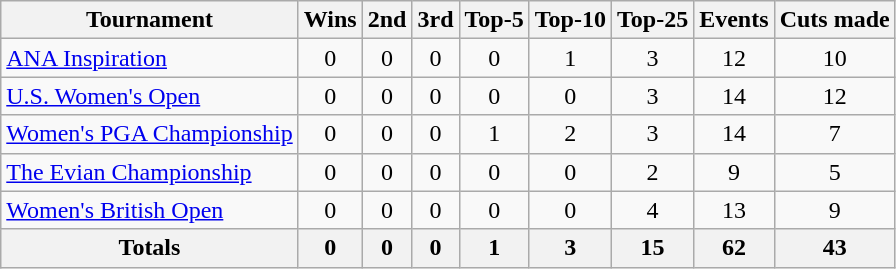<table class=wikitable style=text-align:center>
<tr>
<th>Tournament</th>
<th>Wins</th>
<th>2nd</th>
<th>3rd</th>
<th>Top-5</th>
<th>Top-10</th>
<th>Top-25</th>
<th>Events</th>
<th>Cuts made</th>
</tr>
<tr>
<td align=left><a href='#'>ANA Inspiration</a></td>
<td>0</td>
<td>0</td>
<td>0</td>
<td>0</td>
<td>1</td>
<td>3</td>
<td>12</td>
<td>10</td>
</tr>
<tr>
<td align=left><a href='#'>U.S. Women's Open</a></td>
<td>0</td>
<td>0</td>
<td>0</td>
<td>0</td>
<td>0</td>
<td>3</td>
<td>14</td>
<td>12</td>
</tr>
<tr>
<td align=left><a href='#'>Women's PGA Championship</a></td>
<td>0</td>
<td>0</td>
<td>0</td>
<td>1</td>
<td>2</td>
<td>3</td>
<td>14</td>
<td>7</td>
</tr>
<tr>
<td align=left><a href='#'>The Evian Championship</a></td>
<td>0</td>
<td>0</td>
<td>0</td>
<td>0</td>
<td>0</td>
<td>2</td>
<td>9</td>
<td>5</td>
</tr>
<tr>
<td align=left><a href='#'>Women's British Open</a></td>
<td>0</td>
<td>0</td>
<td>0</td>
<td>0</td>
<td>0</td>
<td>4</td>
<td>13</td>
<td>9</td>
</tr>
<tr>
<th>Totals</th>
<th>0</th>
<th>0</th>
<th>0</th>
<th>1</th>
<th>3</th>
<th>15</th>
<th>62</th>
<th>43</th>
</tr>
</table>
